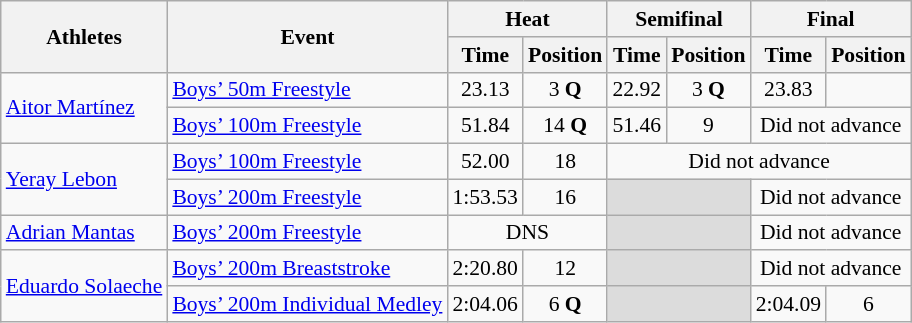<table class="wikitable" border="1" style="font-size:90%">
<tr>
<th rowspan=2>Athletes</th>
<th rowspan=2>Event</th>
<th colspan=2>Heat</th>
<th colspan=2>Semifinal</th>
<th colspan=2>Final</th>
</tr>
<tr>
<th>Time</th>
<th>Position</th>
<th>Time</th>
<th>Position</th>
<th>Time</th>
<th>Position</th>
</tr>
<tr>
<td rowspan=2><a href='#'>Aitor Martínez</a></td>
<td><a href='#'>Boys’ 50m Freestyle</a></td>
<td align=center>23.13</td>
<td align=center>3 <strong>Q</strong></td>
<td align=center>22.92</td>
<td align=center>3 <strong>Q</strong></td>
<td align=center>23.83</td>
<td align=center></td>
</tr>
<tr>
<td><a href='#'>Boys’ 100m Freestyle</a></td>
<td align=center>51.84</td>
<td align=center>14 <strong>Q</strong></td>
<td align=center>51.46</td>
<td align=center>9</td>
<td colspan="2" align=center>Did not advance</td>
</tr>
<tr>
<td rowspan=2><a href='#'>Yeray Lebon</a></td>
<td><a href='#'>Boys’ 100m Freestyle</a></td>
<td align=center>52.00</td>
<td align=center>18</td>
<td colspan="4" align=center>Did not advance</td>
</tr>
<tr>
<td><a href='#'>Boys’ 200m Freestyle</a></td>
<td align=center>1:53.53</td>
<td align=center>16</td>
<td colspan=2 bgcolor=#DCDCDC></td>
<td colspan="2" align=center>Did not advance</td>
</tr>
<tr>
<td><a href='#'>Adrian Mantas</a></td>
<td><a href='#'>Boys’ 200m Freestyle</a></td>
<td colspan="2" align=center>DNS</td>
<td colspan=2 bgcolor=#DCDCDC></td>
<td colspan="2" align=center>Did not advance</td>
</tr>
<tr>
<td rowspan=2><a href='#'>Eduardo Solaeche</a></td>
<td><a href='#'>Boys’ 200m Breaststroke</a></td>
<td align=center>2:20.80</td>
<td align=center>12</td>
<td colspan=2 bgcolor=#DCDCDC></td>
<td colspan="2" align=center>Did not advance</td>
</tr>
<tr>
<td><a href='#'>Boys’ 200m Individual Medley</a></td>
<td align=center>2:04.06</td>
<td align=center>6 <strong>Q</strong></td>
<td colspan=2 bgcolor=#DCDCDC></td>
<td align=center>2:04.09</td>
<td align=center>6</td>
</tr>
</table>
